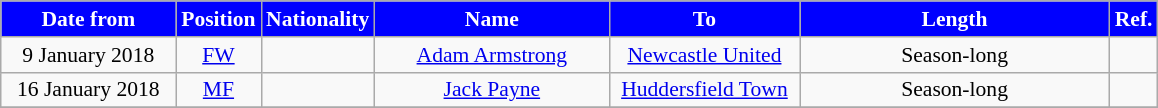<table class="wikitable"  style="text-align:center; font-size:90%; ">
<tr>
<th style="background:#0000FF; color:white; width:110px;">Date from</th>
<th style="background:#0000FF; color:white; width:50px;">Position</th>
<th style="background:#0000FF; color:white; width:50px;">Nationality</th>
<th style="background:#0000FF; color:white; width:150px;">Name</th>
<th style="background:#0000FF; color:white; width:120px;">To</th>
<th style="background:#0000FF; color:white; width:200px;">Length</th>
<th style="background:#0000FF; color:white; width:25px;">Ref.</th>
</tr>
<tr>
<td>9 January 2018</td>
<td><a href='#'>FW</a></td>
<td></td>
<td><a href='#'>Adam Armstrong</a></td>
<td><a href='#'>Newcastle United</a></td>
<td>Season-long</td>
<td></td>
</tr>
<tr>
<td>16 January 2018</td>
<td><a href='#'>MF</a></td>
<td></td>
<td><a href='#'>Jack Payne</a></td>
<td><a href='#'>Huddersfield Town</a></td>
<td>Season-long</td>
<td></td>
</tr>
<tr>
</tr>
</table>
